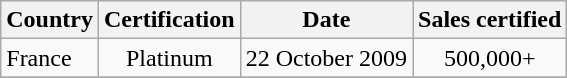<table class="wikitable sortable">
<tr>
<th>Country</th>
<th>Certification</th>
<th>Date</th>
<th>Sales certified</th>
</tr>
<tr>
<td>France</td>
<td align="center">Platinum</td>
<td align="center">22 October 2009</td>
<td align="center">500,000+</td>
</tr>
<tr>
</tr>
</table>
